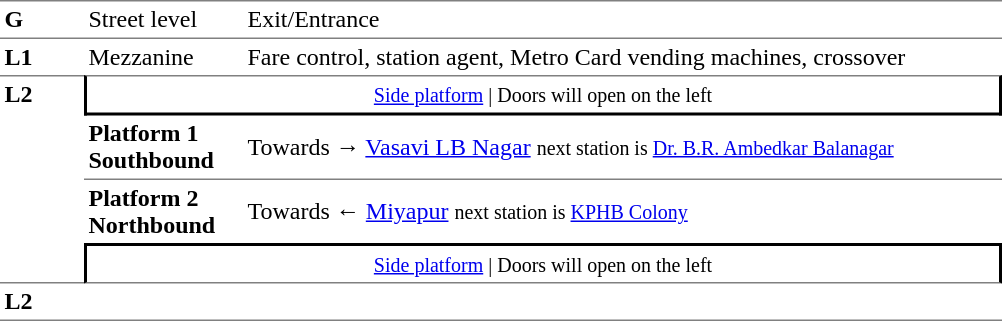<table table border=0 cellspacing=0 cellpadding=3>
<tr>
<td style="border-bottom:solid 1px gray;border-top:solid 1px gray;" width=50 valign=top><strong>G</strong></td>
<td style="border-top:solid 1px gray;border-bottom:solid 1px gray;" width=100 valign=top>Street level</td>
<td style="border-top:solid 1px gray;border-bottom:solid 1px gray;" width=500 valign=top>Exit/Entrance</td>
</tr>
<tr>
<td valign=top><strong>L1</strong></td>
<td valign=top>Mezzanine</td>
<td valign=top>Fare control, station agent, Metro Card vending machines, crossover<br></td>
</tr>
<tr>
<td style="border-top:solid 1px gray;border-bottom:solid 1px gray;" width=50 rowspan=4 valign=top><strong>L2</strong></td>
<td style="border-top:solid 1px gray;border-right:solid 2px black;border-left:solid 2px black;border-bottom:solid 2px black;text-align:center;" colspan=2><small><a href='#'>Side platform</a> | Doors will open on the left </small></td>
</tr>
<tr>
<td style="border-bottom:solid 1px gray;" width=100><span><strong>Platform 1</strong><br><strong>Southbound</strong></span></td>
<td style="border-bottom:solid 1px gray;" width=500>Towards → <a href='#'>Vasavi LB Nagar</a> <small> next station is <a href='#'>Dr. B.R. Ambedkar Balanagar</a> </small></td>
</tr>
<tr>
<td><span><strong>Platform 2</strong><br><strong>Northbound</strong></span></td>
<td>Towards ← <a href='#'>Miyapur</a> <small>next station is <a href='#'>KPHB Colony</a></small></td>
</tr>
<tr>
<td style="border-top:solid 2px black;border-right:solid 2px black;border-left:solid 2px black;border-bottom:solid 1px gray;" colspan=2  align=center><small><a href='#'>Side platform</a> | Doors will open on the left </small></td>
</tr>
<tr>
<td style="border-bottom:solid 1px gray;" width=50 rowspan=2 valign=top><strong>L2</strong></td>
<td style="border-bottom:solid 1px gray;" width=100></td>
<td style="border-bottom:solid 1px gray;" width=500></td>
</tr>
<tr>
</tr>
</table>
